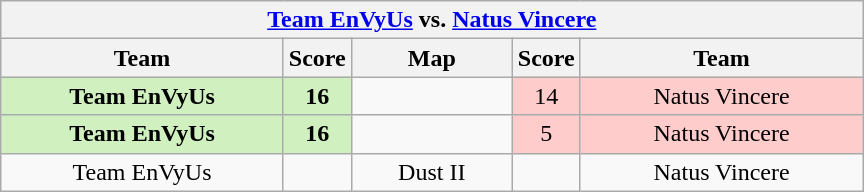<table class="wikitable" style="text-align: center;">
<tr>
<th colspan=5><a href='#'>Team EnVyUs</a> vs.  <a href='#'>Natus Vincere</a></th>
</tr>
<tr>
<th width="181px">Team</th>
<th width="20px">Score</th>
<th width="100px">Map</th>
<th width="20px">Score</th>
<th width="181px">Team</th>
</tr>
<tr>
<td style="background: #D0F0C0;"><strong>Team EnVyUs</strong></td>
<td style="background: #D0F0C0;"><strong>16</strong></td>
<td></td>
<td style="background: #FFCCCC;">14</td>
<td style="background: #FFCCCC;">Natus Vincere</td>
</tr>
<tr>
<td style="background: #D0F0C0;"><strong>Team EnVyUs</strong></td>
<td style="background: #D0F0C0;"><strong>16</strong></td>
<td></td>
<td style="background: #FFCCCC;">5</td>
<td style="background: #FFCCCC;">Natus Vincere</td>
</tr>
<tr>
<td>Team EnVyUs</td>
<td></td>
<td>Dust II</td>
<td></td>
<td>Natus Vincere</td>
</tr>
</table>
